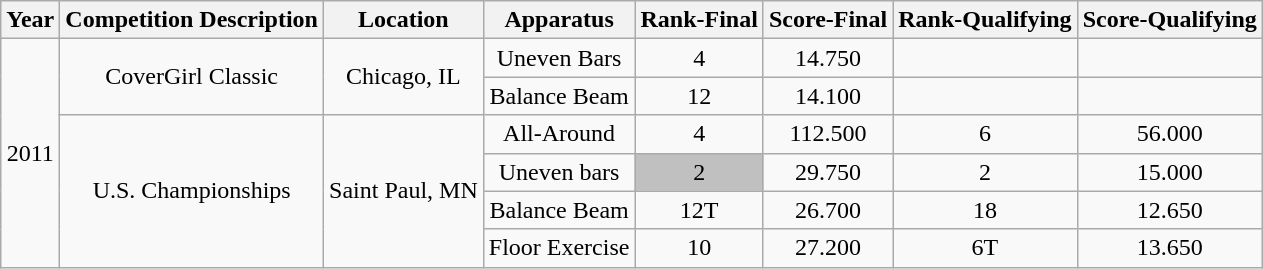<table class="wikitable" style="text-align:center">
<tr>
<th>Year</th>
<th>Competition Description</th>
<th>Location</th>
<th>Apparatus</th>
<th>Rank-Final</th>
<th>Score-Final</th>
<th>Rank-Qualifying</th>
<th>Score-Qualifying</th>
</tr>
<tr>
<td rowspan="6">2011</td>
<td rowspan="2">CoverGirl Classic</td>
<td rowspan="2">Chicago, IL</td>
<td>Uneven Bars</td>
<td>4</td>
<td>14.750</td>
<td></td>
<td></td>
</tr>
<tr>
<td>Balance Beam</td>
<td>12</td>
<td>14.100</td>
<td></td>
<td></td>
</tr>
<tr>
<td rowspan="4">U.S. Championships</td>
<td rowspan="4">Saint Paul, MN</td>
<td>All-Around</td>
<td>4</td>
<td>112.500</td>
<td>6</td>
<td>56.000</td>
</tr>
<tr>
<td>Uneven bars</td>
<td bgcolor="silver">2</td>
<td>29.750</td>
<td>2</td>
<td>15.000</td>
</tr>
<tr>
<td>Balance Beam</td>
<td>12T</td>
<td>26.700</td>
<td>18</td>
<td>12.650</td>
</tr>
<tr>
<td>Floor Exercise</td>
<td>10</td>
<td>27.200</td>
<td>6T</td>
<td>13.650</td>
</tr>
</table>
